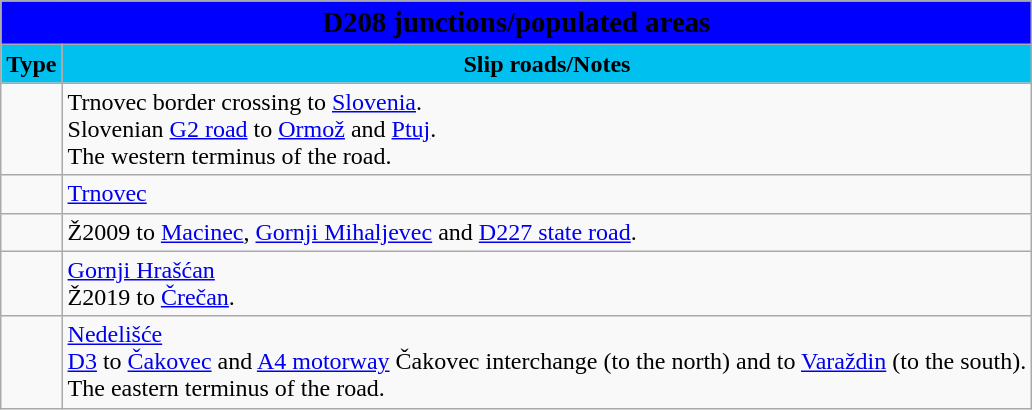<table class="wikitable">
<tr>
<td colspan=2 bgcolor=blue align=center style=margin-top:15><span><big><strong>D208 junctions/populated areas</strong></big></span></td>
</tr>
<tr>
<td align=center bgcolor=00c0f0><strong>Type</strong></td>
<td align=center bgcolor=00c0f0><strong>Slip roads/Notes</strong></td>
</tr>
<tr>
<td></td>
<td>Trnovec border crossing to <a href='#'>Slovenia</a>.<br> Slovenian <a href='#'>G2 road</a> to <a href='#'>Ormož</a> and <a href='#'>Ptuj</a>.<br>The western terminus of the road.</td>
</tr>
<tr>
<td></td>
<td><a href='#'>Trnovec</a></td>
</tr>
<tr>
<td></td>
<td>Ž2009 to <a href='#'>Macinec</a>, <a href='#'>Gornji Mihaljevec</a> and <a href='#'>D227 state road</a>.</td>
</tr>
<tr>
<td></td>
<td><a href='#'>Gornji Hrašćan</a><br>Ž2019 to <a href='#'>Črečan</a>.</td>
</tr>
<tr>
<td></td>
<td><a href='#'>Nedelišće</a><br> <a href='#'>D3</a> to  <a href='#'>Čakovec</a> and <a href='#'>A4 motorway</a> Čakovec interchange  (to the north) and to <a href='#'>Varaždin</a> (to the south).<br>The eastern terminus of the road.</td>
</tr>
</table>
